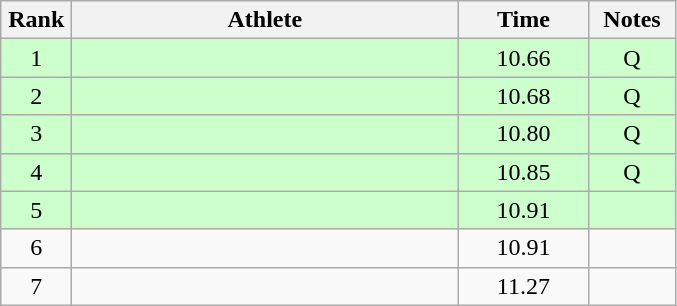<table class="wikitable" style="text-align:center">
<tr>
<th width=40>Rank</th>
<th width=250>Athlete</th>
<th width=80>Time</th>
<th width=50>Notes</th>
</tr>
<tr bgcolor="ccffcc">
<td>1</td>
<td align=left></td>
<td>10.66</td>
<td>Q</td>
</tr>
<tr bgcolor="ccffcc">
<td>2</td>
<td align=left></td>
<td>10.68</td>
<td>Q</td>
</tr>
<tr bgcolor="ccffcc">
<td>3</td>
<td align=left></td>
<td>10.80</td>
<td>Q</td>
</tr>
<tr bgcolor="ccffcc">
<td>4</td>
<td align=left></td>
<td>10.85</td>
<td>Q</td>
</tr>
<tr bgcolor="ccffcc">
<td>5</td>
<td align=left></td>
<td>10.91</td>
<td></td>
</tr>
<tr>
<td>6</td>
<td align=left></td>
<td>10.91</td>
<td></td>
</tr>
<tr>
<td>7</td>
<td align=left></td>
<td>11.27</td>
<td></td>
</tr>
</table>
